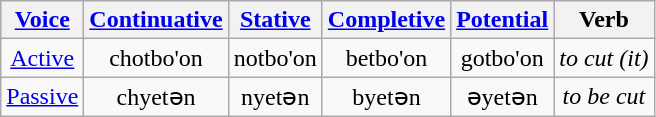<table class="wikitable">
<tr>
<th><a href='#'>Voice</a></th>
<th><a href='#'>Continuative</a></th>
<th><a href='#'>Stative</a></th>
<th><a href='#'>Completive</a></th>
<th><a href='#'>Potential</a></th>
<th>Verb</th>
</tr>
<tr>
<td align="center"><a href='#'>Active</a></td>
<td align="center">chotbo'on</td>
<td align="center">notbo'on</td>
<td align="center">betbo'on</td>
<td align="center">gotbo'on</td>
<td align="center"><em>to cut (it)</em></td>
</tr>
<tr>
<td align="center"><a href='#'>Passive</a></td>
<td align="center">chyetən</td>
<td align="center">nyetən</td>
<td align="center">byetən</td>
<td align="center">əyetən</td>
<td align="center"><em>to be cut</em></td>
</tr>
</table>
